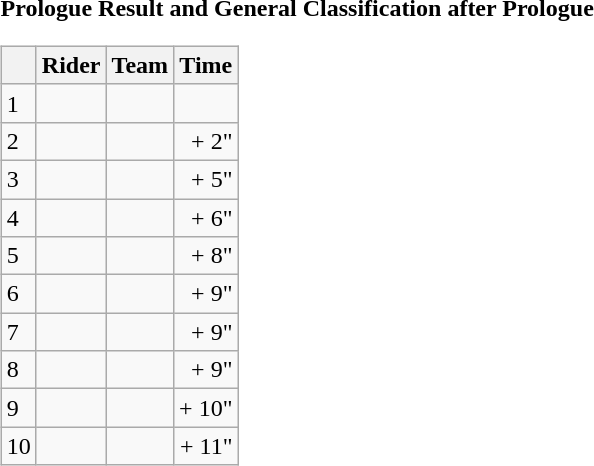<table>
<tr>
<td><strong>Prologue Result and General Classification after Prologue</strong><br><table class="wikitable">
<tr>
<th></th>
<th>Rider</th>
<th>Team</th>
<th>Time</th>
</tr>
<tr>
<td>1</td>
<td> </td>
<td></td>
<td align="right"></td>
</tr>
<tr>
<td>2</td>
<td></td>
<td></td>
<td align="right">+ 2"</td>
</tr>
<tr>
<td>3</td>
<td></td>
<td></td>
<td align="right">+ 5"</td>
</tr>
<tr>
<td>4</td>
<td> </td>
<td></td>
<td align="right">+ 6"</td>
</tr>
<tr>
<td>5</td>
<td></td>
<td></td>
<td align="right">+ 8"</td>
</tr>
<tr>
<td>6</td>
<td></td>
<td></td>
<td align="right">+ 9"</td>
</tr>
<tr>
<td>7</td>
<td></td>
<td></td>
<td align="right">+ 9"</td>
</tr>
<tr>
<td>8</td>
<td></td>
<td></td>
<td align="right">+ 9"</td>
</tr>
<tr>
<td>9</td>
<td></td>
<td></td>
<td align="right">+ 10"</td>
</tr>
<tr>
<td>10</td>
<td></td>
<td></td>
<td align="right">+ 11"</td>
</tr>
</table>
</td>
</tr>
</table>
